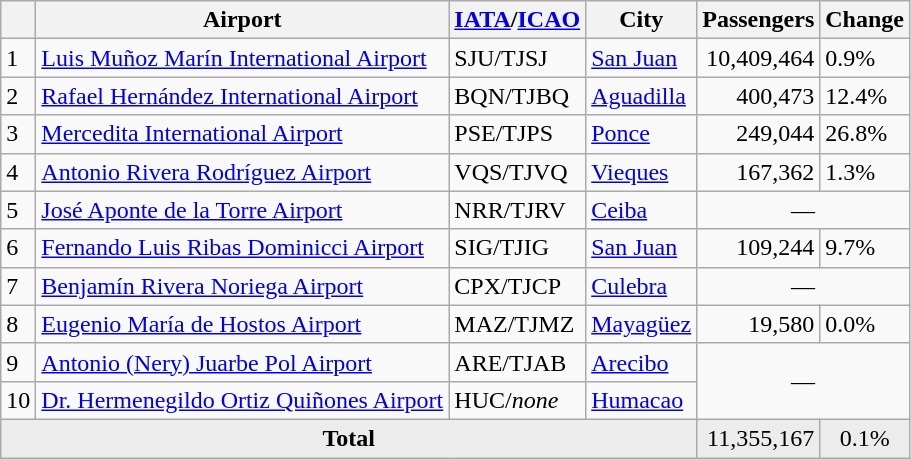<table class="wikitable sortable">
<tr>
<th></th>
<th>Airport</th>
<th><a href='#'>IATA</a>/<a href='#'>ICAO</a></th>
<th>City</th>
<th>Passengers</th>
<th>Change</th>
</tr>
<tr>
<td>1</td>
<td><a href='#'>Luis Muñoz Marín International Airport</a></td>
<td>SJU/TJSJ</td>
<td><a href='#'>San Juan</a></td>
<td align="right">10,409,464</td>
<td> 0.9%</td>
</tr>
<tr>
<td>2</td>
<td><a href='#'>Rafael Hernández International Airport</a></td>
<td>BQN/TJBQ</td>
<td><a href='#'>Aguadilla</a></td>
<td align="right">400,473</td>
<td> 12.4%</td>
</tr>
<tr>
<td>3</td>
<td><a href='#'>Mercedita International Airport</a></td>
<td>PSE/TJPS</td>
<td><a href='#'>Ponce</a></td>
<td align="right">249,044</td>
<td> 26.8%</td>
</tr>
<tr>
<td>4</td>
<td><a href='#'>Antonio Rivera Rodríguez Airport</a></td>
<td>VQS/TJVQ</td>
<td><a href='#'>Vieques</a></td>
<td align="right">167,362</td>
<td> 1.3%</td>
</tr>
<tr>
<td>5</td>
<td><a href='#'>José Aponte de la Torre Airport</a></td>
<td>NRR/TJRV</td>
<td><a href='#'>Ceiba</a></td>
<td colspan="2" align="center">—</td>
</tr>
<tr>
<td>6</td>
<td><a href='#'>Fernando Luis Ribas Dominicci Airport</a></td>
<td>SIG/TJIG</td>
<td><a href='#'>San Juan</a></td>
<td align="right">109,244</td>
<td> 9.7%</td>
</tr>
<tr>
<td>7</td>
<td><a href='#'>Benjamín Rivera Noriega Airport</a></td>
<td>CPX/TJCP</td>
<td><a href='#'>Culebra</a></td>
<td colspan="2" align="center">—</td>
</tr>
<tr>
<td>8</td>
<td><a href='#'>Eugenio María de Hostos Airport</a></td>
<td>MAZ/TJMZ</td>
<td><a href='#'>Mayagüez</a></td>
<td align="right">19,580</td>
<td> 0.0%</td>
</tr>
<tr>
<td>9</td>
<td><a href='#'>Antonio (Nery) Juarbe Pol Airport</a></td>
<td>ARE/TJAB</td>
<td><a href='#'>Arecibo</a></td>
<td rowspan=2 colspan="2" align="center">—</td>
</tr>
<tr>
<td>10</td>
<td><a href='#'>Dr. Hermenegildo Ortiz Quiñones Airport</a></td>
<td>HUC/<em>none</em></td>
<td><a href='#'>Humacao</a></td>
</tr>
<tr style="background-color:#ececec;">
<td colspan=4 align="center"><strong>Total</strong></td>
<td align="right">11,355,167</td>
<td align="center"> 0.1%</td>
</tr>
</table>
